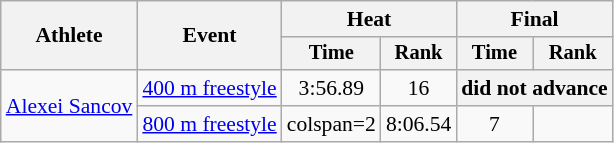<table class=wikitable style="font-size:90%">
<tr>
<th rowspan=2>Athlete</th>
<th rowspan=2>Event</th>
<th colspan="2">Heat</th>
<th colspan="2">Final</th>
</tr>
<tr style="font-size:95%">
<th>Time</th>
<th>Rank</th>
<th>Time</th>
<th>Rank</th>
</tr>
<tr align=center>
<td align=left rowspan=2><a href='#'>Alexei Sancov</a></td>
<td align=left><a href='#'>400 m freestyle</a></td>
<td>3:56.89</td>
<td>16</td>
<th colspan=2>did not advance</th>
</tr>
<tr align=center>
<td align=left><a href='#'>800 m freestyle</a></td>
<td>colspan=2 </td>
<td>8:06.54</td>
<td>7</td>
</tr>
</table>
